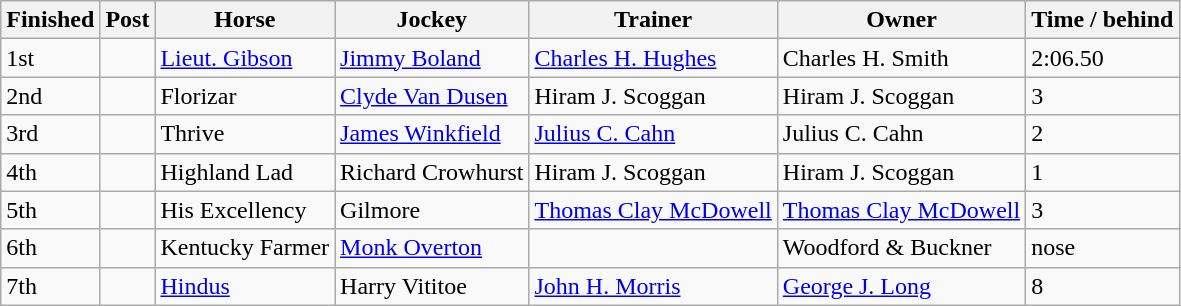<table class="wikitable">
<tr>
<th>Finished</th>
<th>Post</th>
<th>Horse</th>
<th>Jockey</th>
<th>Trainer</th>
<th>Owner</th>
<th>Time / behind</th>
</tr>
<tr>
<td>1st</td>
<td></td>
<td><a href='#'>Lieut. Gibson</a></td>
<td><a href='#'>Jimmy Boland</a></td>
<td><a href='#'>Charles H. Hughes</a></td>
<td>Charles H. Smith</td>
<td>2:06.50</td>
</tr>
<tr>
<td>2nd</td>
<td></td>
<td>Florizar</td>
<td><a href='#'>Clyde Van Dusen</a></td>
<td>Hiram J. Scoggan</td>
<td>Hiram J. Scoggan</td>
<td>3</td>
</tr>
<tr>
<td>3rd</td>
<td></td>
<td>Thrive</td>
<td><a href='#'>James Winkfield</a></td>
<td><a href='#'>Julius C. Cahn</a></td>
<td>Julius C. Cahn</td>
<td>2</td>
</tr>
<tr>
<td>4th</td>
<td></td>
<td>Highland Lad</td>
<td>Richard Crowhurst</td>
<td>Hiram J. Scoggan</td>
<td>Hiram J. Scoggan</td>
<td>1</td>
</tr>
<tr>
<td>5th</td>
<td></td>
<td>His Excellency</td>
<td>Gilmore</td>
<td><a href='#'>Thomas Clay McDowell</a></td>
<td><a href='#'>Thomas Clay McDowell</a></td>
<td>3</td>
</tr>
<tr>
<td>6th</td>
<td></td>
<td>Kentucky Farmer</td>
<td><a href='#'>Monk Overton</a></td>
<td></td>
<td>Woodford & Buckner</td>
<td>nose</td>
</tr>
<tr>
<td>7th</td>
<td></td>
<td><a href='#'>Hindus</a></td>
<td>Harry Vititoe</td>
<td><a href='#'>John H. Morris</a></td>
<td><a href='#'>George J. Long</a></td>
<td>8</td>
</tr>
</table>
